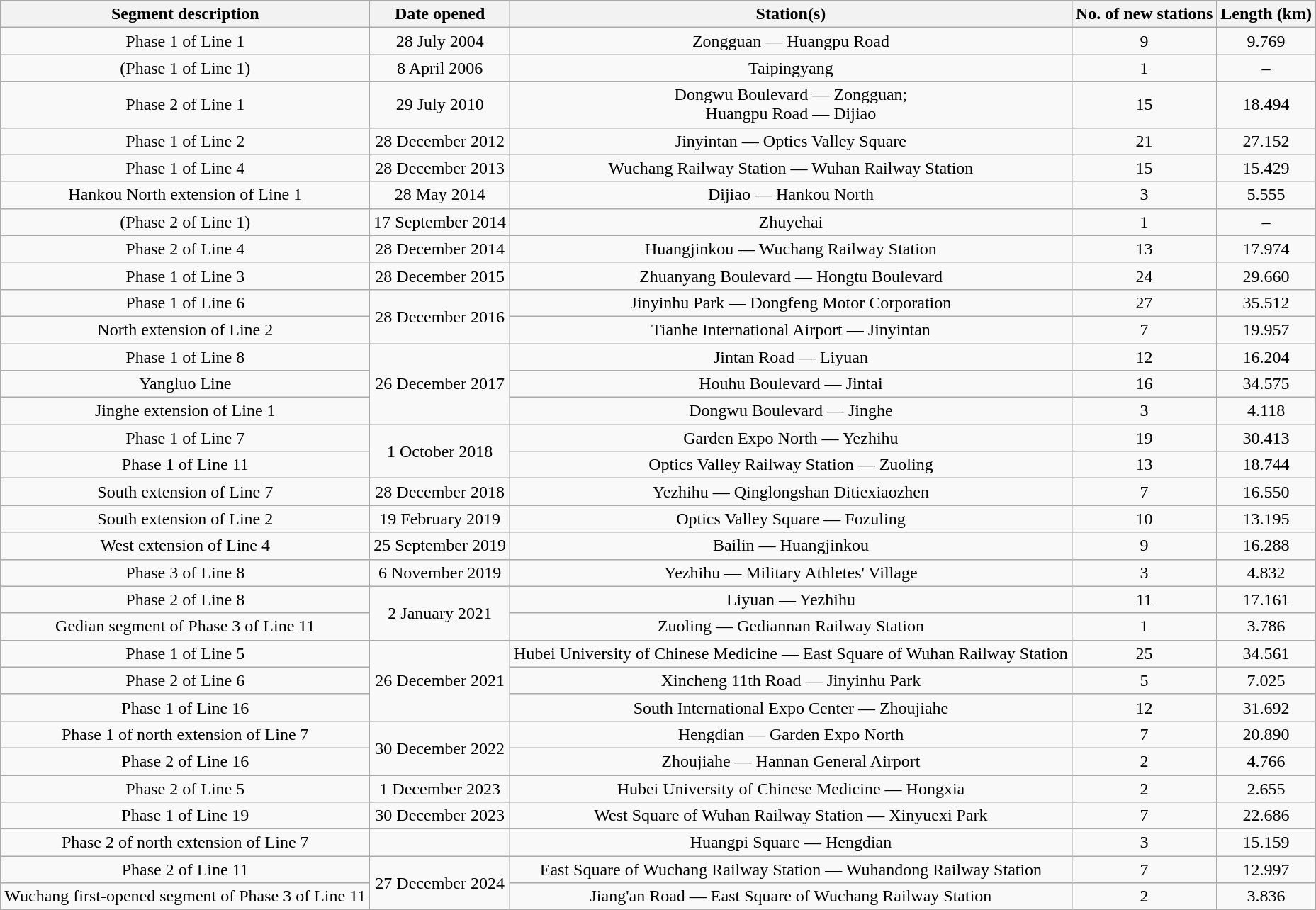<table class="wikitable" style="text-align:center">
<tr>
<th>Segment description</th>
<th>Date opened</th>
<th>Station(s)</th>
<th>No. of new stations</th>
<th>Length (km)</th>
</tr>
<tr>
<td>Phase 1 of Line 1</td>
<td>28 July 2004</td>
<td>Zongguan — Huangpu Road</td>
<td>9</td>
<td>9.769</td>
</tr>
<tr>
<td>(Phase 1 of Line 1)</td>
<td>8 April 2006</td>
<td>Taipingyang</td>
<td>1</td>
<td>–</td>
</tr>
<tr>
<td>Phase 2 of Line 1</td>
<td>29 July 2010</td>
<td>Dongwu Boulevard — Zongguan;<br> Huangpu Road — Dijiao</td>
<td>15</td>
<td>18.494</td>
</tr>
<tr>
<td>Phase 1 of Line 2</td>
<td>28 December 2012</td>
<td>Jinyintan — Optics Valley Square</td>
<td>21</td>
<td>27.152</td>
</tr>
<tr>
<td>Phase 1 of Line 4</td>
<td>28 December 2013</td>
<td>Wuchang Railway Station — Wuhan Railway Station</td>
<td>15</td>
<td>15.429</td>
</tr>
<tr>
<td>Hankou North extension of Line 1</td>
<td>28 May 2014</td>
<td>Dijiao — Hankou North</td>
<td>3</td>
<td>5.555</td>
</tr>
<tr>
<td>(Phase 2 of Line 1)</td>
<td>17 September 2014</td>
<td>Zhuyehai</td>
<td>1</td>
<td>–</td>
</tr>
<tr>
<td>Phase 2 of Line 4</td>
<td>28 December 2014</td>
<td>Huangjinkou — Wuchang Railway Station</td>
<td>13</td>
<td>17.974</td>
</tr>
<tr>
<td>Phase 1 of Line 3</td>
<td>28 December 2015</td>
<td>Zhuanyang Boulevard — Hongtu Boulevard</td>
<td>24</td>
<td>29.660</td>
</tr>
<tr>
<td>Phase 1 of Line 6</td>
<td rowspan="2">28 December 2016</td>
<td>Jinyinhu Park — Dongfeng Motor Corporation</td>
<td>27</td>
<td>35.512</td>
</tr>
<tr>
<td>North extension of Line 2</td>
<td>Tianhe International Airport — Jinyintan</td>
<td>7</td>
<td>19.957</td>
</tr>
<tr>
<td>Phase 1 of Line 8</td>
<td rowspan="3">26 December 2017</td>
<td>Jintan Road — Liyuan</td>
<td>12</td>
<td>16.204</td>
</tr>
<tr>
<td>Yangluo Line</td>
<td>Houhu Boulevard — Jintai</td>
<td>16</td>
<td>34.575</td>
</tr>
<tr>
<td>Jinghe extension of Line 1</td>
<td>Dongwu Boulevard — Jinghe</td>
<td>3</td>
<td>4.118</td>
</tr>
<tr>
<td>Phase 1 of Line 7</td>
<td rowspan="2">1 October 2018</td>
<td>Garden Expo North — Yezhihu</td>
<td>19</td>
<td>30.413</td>
</tr>
<tr>
<td>Phase 1 of Line 11</td>
<td>Optics Valley Railway Station — Zuoling</td>
<td>13</td>
<td>18.744</td>
</tr>
<tr>
<td>South extension of Line 7</td>
<td>28 December 2018</td>
<td>Yezhihu — Qinglongshan Ditiexiaozhen</td>
<td>7</td>
<td>16.550</td>
</tr>
<tr>
<td>South extension of Line 2</td>
<td>19 February 2019</td>
<td>Optics Valley Square — Fozuling</td>
<td>10</td>
<td>13.195</td>
</tr>
<tr>
<td>West extension of Line 4</td>
<td>25 September 2019</td>
<td>Bailin — Huangjinkou</td>
<td>9</td>
<td>16.288</td>
</tr>
<tr>
<td>Phase 3 of Line 8</td>
<td>6 November 2019</td>
<td>Yezhihu — Military Athletes' Village</td>
<td>3</td>
<td>4.832</td>
</tr>
<tr>
<td>Phase 2 of Line 8</td>
<td rowspan="2">2 January 2021</td>
<td>Liyuan — Yezhihu</td>
<td>11</td>
<td>17.161</td>
</tr>
<tr>
<td>Gedian segment of Phase 3 of Line 11</td>
<td>Zuoling — Gediannan Railway Station</td>
<td>1</td>
<td>3.786</td>
</tr>
<tr>
<td>Phase 1 of Line 5</td>
<td rowspan="3">26 December 2021</td>
<td>Hubei University of Chinese Medicine	 — East Square of Wuhan Railway Station</td>
<td>25</td>
<td>34.561</td>
</tr>
<tr>
<td>Phase 2 of Line 6</td>
<td>Xincheng 11th Road — Jinyinhu Park</td>
<td>5</td>
<td>7.025</td>
</tr>
<tr>
<td>Phase 1 of Line 16</td>
<td>South International Expo Center — Zhoujiahe</td>
<td>12</td>
<td>31.692</td>
</tr>
<tr>
<td>Phase 1 of north extension of Line 7</td>
<td rowspan="2">30 December 2022</td>
<td>Hengdian — Garden Expo North</td>
<td>7</td>
<td>20.890</td>
</tr>
<tr>
<td>Phase 2 of Line 16</td>
<td>Zhoujiahe — Hannan General Airport</td>
<td>2</td>
<td>4.766</td>
</tr>
<tr>
<td>Phase 2 of Line 5</td>
<td>1 December 2023</td>
<td>Hubei University of Chinese Medicine — Hongxia</td>
<td>2</td>
<td>2.655</td>
</tr>
<tr>
<td>Phase 1 of Line 19</td>
<td>30 December 2023</td>
<td>West Square of Wuhan Railway Station — Xinyuexi Park</td>
<td>7</td>
<td>22.686</td>
</tr>
<tr>
<td>Phase 2 of north extension of Line 7</td>
<td></td>
<td>Huangpi Square — Hengdian</td>
<td>3</td>
<td>15.159</td>
</tr>
<tr>
<td>Phase 2 of Line 11</td>
<td rowspan="2">27 December 2024</td>
<td>East Square of Wuchang Railway Station — Wuhandong Railway Station</td>
<td>7</td>
<td>12.997</td>
</tr>
<tr>
<td>Wuchang first-opened segment of Phase 3 of Line 11</td>
<td>Jiang'an Road — East Square of Wuchang Railway Station</td>
<td>2</td>
<td>3.836</td>
</tr>
</table>
